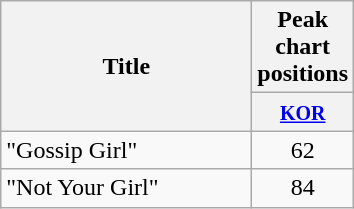<table class="wikitable" style="text-align:center;">
<tr>
<th rowspan=2 style="width:10em;">Title</th>
<th colspan=1>Peak chart positions</th>
</tr>
<tr>
<th width="40"><small><a href='#'>KOR</a></small><br></th>
</tr>
<tr>
<td align="left">"Gossip Girl"</td>
<td>62</td>
</tr>
<tr>
<td align="left">"Not Your Girl"</td>
<td>84</td>
</tr>
</table>
